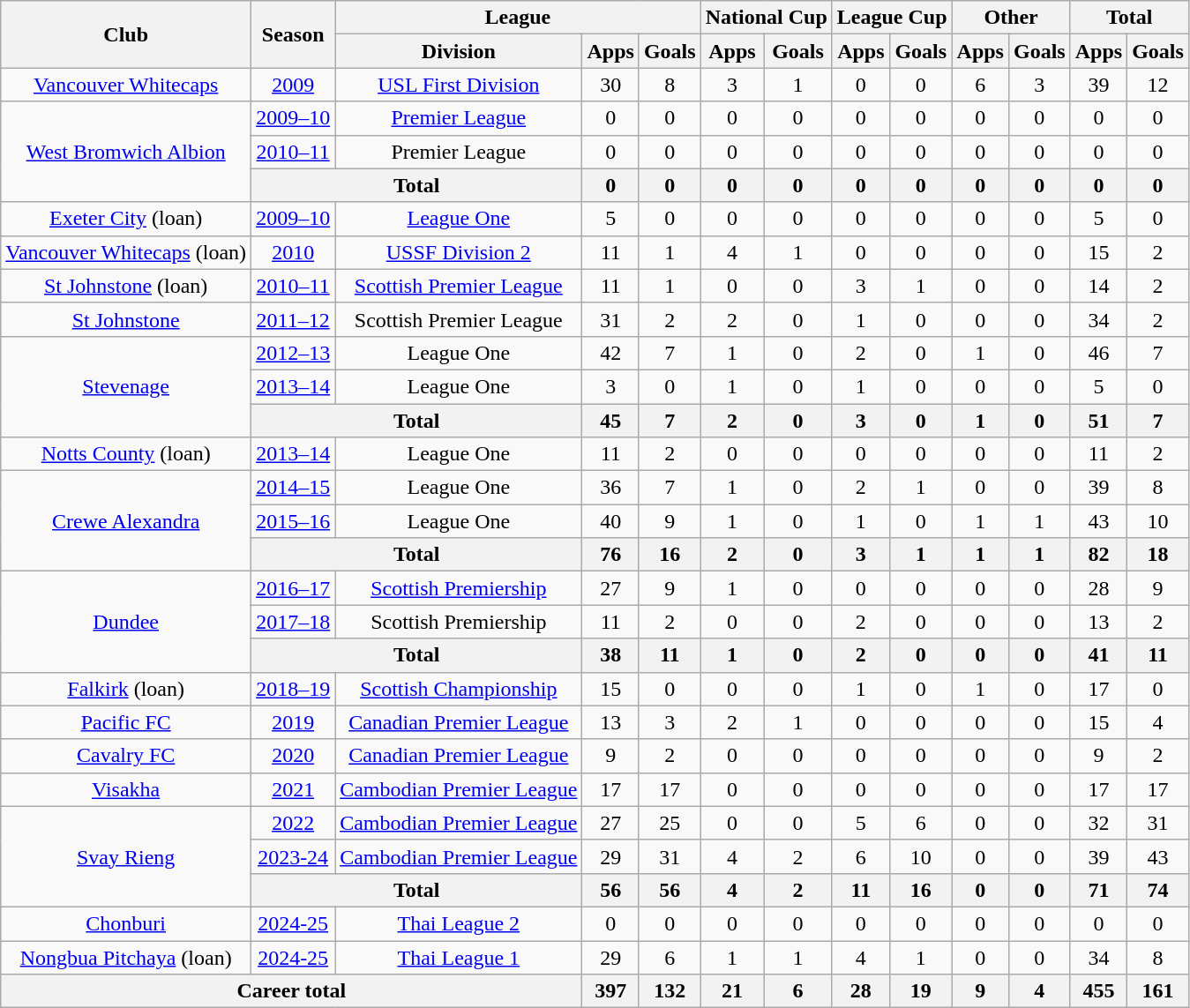<table class="wikitable" style="text-align: center">
<tr>
<th rowspan="2">Club</th>
<th rowspan="2">Season</th>
<th colspan="3">League</th>
<th colspan="2">National Cup</th>
<th colspan="2">League Cup</th>
<th colspan="2">Other</th>
<th colspan="2">Total</th>
</tr>
<tr>
<th>Division</th>
<th>Apps</th>
<th>Goals</th>
<th>Apps</th>
<th>Goals</th>
<th>Apps</th>
<th>Goals</th>
<th>Apps</th>
<th>Goals</th>
<th>Apps</th>
<th>Goals</th>
</tr>
<tr>
<td><a href='#'>Vancouver Whitecaps</a></td>
<td><a href='#'>2009</a></td>
<td><a href='#'>USL First Division</a></td>
<td>30</td>
<td>8</td>
<td>3</td>
<td>1</td>
<td>0</td>
<td>0</td>
<td>6</td>
<td>3</td>
<td>39</td>
<td>12</td>
</tr>
<tr>
<td rowspan="3"><a href='#'>West Bromwich Albion</a></td>
<td><a href='#'>2009–10</a></td>
<td><a href='#'>Premier League</a></td>
<td>0</td>
<td>0</td>
<td>0</td>
<td>0</td>
<td>0</td>
<td>0</td>
<td>0</td>
<td>0</td>
<td>0</td>
<td>0</td>
</tr>
<tr>
<td><a href='#'>2010–11</a></td>
<td>Premier League</td>
<td>0</td>
<td>0</td>
<td>0</td>
<td>0</td>
<td>0</td>
<td>0</td>
<td>0</td>
<td>0</td>
<td>0</td>
<td>0</td>
</tr>
<tr>
<th colspan="2">Total</th>
<th>0</th>
<th>0</th>
<th>0</th>
<th>0</th>
<th>0</th>
<th>0</th>
<th>0</th>
<th>0</th>
<th>0</th>
<th>0</th>
</tr>
<tr>
<td><a href='#'>Exeter City</a> (loan)</td>
<td><a href='#'>2009–10</a></td>
<td><a href='#'>League One</a></td>
<td>5</td>
<td>0</td>
<td>0</td>
<td>0</td>
<td>0</td>
<td>0</td>
<td>0</td>
<td>0</td>
<td>5</td>
<td>0</td>
</tr>
<tr>
<td><a href='#'>Vancouver Whitecaps</a> (loan)</td>
<td><a href='#'>2010</a></td>
<td><a href='#'>USSF Division 2</a></td>
<td>11</td>
<td>1</td>
<td>4</td>
<td>1</td>
<td>0</td>
<td>0</td>
<td>0</td>
<td>0</td>
<td>15</td>
<td>2</td>
</tr>
<tr>
<td><a href='#'>St Johnstone</a> (loan)</td>
<td><a href='#'>2010–11</a></td>
<td><a href='#'>Scottish Premier League</a></td>
<td>11</td>
<td>1</td>
<td>0</td>
<td>0</td>
<td>3</td>
<td>1</td>
<td>0</td>
<td>0</td>
<td>14</td>
<td>2</td>
</tr>
<tr>
<td><a href='#'>St Johnstone</a></td>
<td><a href='#'>2011–12</a></td>
<td>Scottish Premier League</td>
<td>31</td>
<td>2</td>
<td>2</td>
<td>0</td>
<td>1</td>
<td>0</td>
<td>0</td>
<td>0</td>
<td>34</td>
<td>2</td>
</tr>
<tr>
<td rowspan="3"><a href='#'>Stevenage</a></td>
<td><a href='#'>2012–13</a></td>
<td>League One</td>
<td>42</td>
<td>7</td>
<td>1</td>
<td>0</td>
<td>2</td>
<td>0</td>
<td>1</td>
<td>0</td>
<td>46</td>
<td>7</td>
</tr>
<tr>
<td><a href='#'>2013–14</a></td>
<td>League One</td>
<td>3</td>
<td>0</td>
<td>1</td>
<td>0</td>
<td>1</td>
<td>0</td>
<td>0</td>
<td>0</td>
<td>5</td>
<td>0</td>
</tr>
<tr>
<th colspan="2">Total</th>
<th>45</th>
<th>7</th>
<th>2</th>
<th>0</th>
<th>3</th>
<th>0</th>
<th>1</th>
<th>0</th>
<th>51</th>
<th>7</th>
</tr>
<tr>
<td><a href='#'>Notts County</a> (loan)</td>
<td><a href='#'>2013–14</a></td>
<td>League One</td>
<td>11</td>
<td>2</td>
<td>0</td>
<td>0</td>
<td>0</td>
<td>0</td>
<td>0</td>
<td>0</td>
<td>11</td>
<td>2</td>
</tr>
<tr>
<td rowspan="3"><a href='#'>Crewe Alexandra</a></td>
<td><a href='#'>2014–15</a></td>
<td>League One</td>
<td>36</td>
<td>7</td>
<td>1</td>
<td>0</td>
<td>2</td>
<td>1</td>
<td>0</td>
<td>0</td>
<td>39</td>
<td>8</td>
</tr>
<tr>
<td><a href='#'>2015–16</a></td>
<td>League One</td>
<td>40</td>
<td>9</td>
<td>1</td>
<td>0</td>
<td>1</td>
<td>0</td>
<td>1</td>
<td>1</td>
<td>43</td>
<td>10</td>
</tr>
<tr>
<th colspan="2">Total</th>
<th>76</th>
<th>16</th>
<th>2</th>
<th>0</th>
<th>3</th>
<th>1</th>
<th>1</th>
<th>1</th>
<th>82</th>
<th>18</th>
</tr>
<tr>
<td rowspan="3"><a href='#'>Dundee</a></td>
<td><a href='#'>2016–17</a></td>
<td><a href='#'>Scottish Premiership</a></td>
<td>27</td>
<td>9</td>
<td>1</td>
<td>0</td>
<td>0</td>
<td>0</td>
<td>0</td>
<td>0</td>
<td>28</td>
<td>9</td>
</tr>
<tr>
<td><a href='#'>2017–18</a></td>
<td>Scottish Premiership</td>
<td>11</td>
<td>2</td>
<td>0</td>
<td>0</td>
<td>2</td>
<td>0</td>
<td>0</td>
<td>0</td>
<td>13</td>
<td>2</td>
</tr>
<tr>
<th colspan="2">Total</th>
<th>38</th>
<th>11</th>
<th>1</th>
<th>0</th>
<th>2</th>
<th>0</th>
<th>0</th>
<th>0</th>
<th>41</th>
<th>11</th>
</tr>
<tr>
<td><a href='#'>Falkirk</a> (loan)</td>
<td><a href='#'>2018–19</a></td>
<td><a href='#'>Scottish Championship</a></td>
<td>15</td>
<td>0</td>
<td>0</td>
<td>0</td>
<td>1</td>
<td>0</td>
<td>1</td>
<td>0</td>
<td>17</td>
<td>0</td>
</tr>
<tr>
<td><a href='#'>Pacific FC</a></td>
<td><a href='#'>2019</a></td>
<td><a href='#'>Canadian Premier League</a></td>
<td>13</td>
<td>3</td>
<td>2</td>
<td>1</td>
<td>0</td>
<td>0</td>
<td>0</td>
<td>0</td>
<td>15</td>
<td>4</td>
</tr>
<tr>
<td><a href='#'>Cavalry FC</a></td>
<td><a href='#'>2020</a></td>
<td><a href='#'>Canadian Premier League</a></td>
<td>9</td>
<td>2</td>
<td>0</td>
<td>0</td>
<td>0</td>
<td>0</td>
<td>0</td>
<td>0</td>
<td>9</td>
<td>2</td>
</tr>
<tr>
<td><a href='#'>Visakha</a></td>
<td><a href='#'>2021</a></td>
<td><a href='#'>Cambodian Premier League</a></td>
<td>17</td>
<td>17</td>
<td>0</td>
<td>0</td>
<td>0</td>
<td>0</td>
<td>0</td>
<td>0</td>
<td>17</td>
<td>17</td>
</tr>
<tr>
<td rowspan=3><a href='#'>Svay Rieng</a></td>
<td><a href='#'>2022</a></td>
<td><a href='#'>Cambodian Premier League</a></td>
<td>27</td>
<td>25</td>
<td>0</td>
<td>0</td>
<td>5</td>
<td>6</td>
<td>0</td>
<td>0</td>
<td>32</td>
<td>31</td>
</tr>
<tr>
<td><a href='#'>2023-24</a></td>
<td><a href='#'>Cambodian Premier League</a></td>
<td>29</td>
<td>31</td>
<td>4</td>
<td>2</td>
<td>6</td>
<td>10</td>
<td>0</td>
<td>0</td>
<td>39</td>
<td>43</td>
</tr>
<tr>
<th colspan="2">Total</th>
<th>56</th>
<th>56</th>
<th>4</th>
<th>2</th>
<th>11</th>
<th>16</th>
<th>0</th>
<th>0</th>
<th>71</th>
<th>74</th>
</tr>
<tr>
<td><a href='#'>Chonburi</a></td>
<td><a href='#'>2024-25</a></td>
<td><a href='#'>Thai League 2</a></td>
<td>0</td>
<td>0</td>
<td>0</td>
<td>0</td>
<td>0</td>
<td>0</td>
<td>0</td>
<td>0</td>
<td>0</td>
<td>0</td>
</tr>
<tr>
<td><a href='#'>Nongbua Pitchaya</a> (loan)</td>
<td><a href='#'>2024-25</a></td>
<td><a href='#'>Thai League 1</a></td>
<td>29</td>
<td>6</td>
<td>1</td>
<td>1</td>
<td>4</td>
<td>1</td>
<td>0</td>
<td>0</td>
<td>34</td>
<td>8</td>
</tr>
<tr>
<th colspan="3">Career total</th>
<th>397</th>
<th>132</th>
<th>21</th>
<th>6</th>
<th>28</th>
<th>19</th>
<th>9</th>
<th>4</th>
<th>455</th>
<th>161</th>
</tr>
</table>
